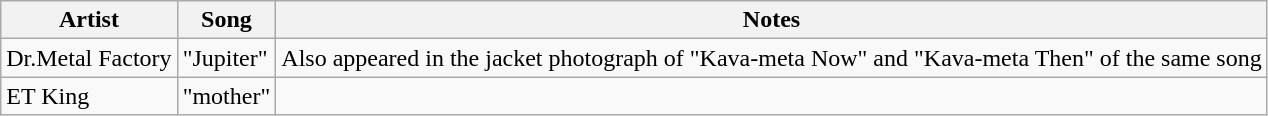<table class="wikitable">
<tr>
<th>Artist</th>
<th>Song</th>
<th>Notes</th>
</tr>
<tr>
<td>Dr.Metal Factory</td>
<td>"Jupiter"</td>
<td>Also appeared in the jacket photograph of "Kava-meta Now" and "Kava-meta Then" of the same song</td>
</tr>
<tr>
<td>ET King</td>
<td>"mother"</td>
<td></td>
</tr>
</table>
